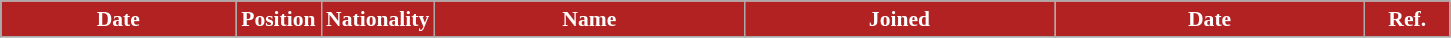<table class="wikitable"  style="text-align:center; font-size:90%; ">
<tr>
<th style="background:#B22222; color:white; width:150px;">Date</th>
<th style="background:#B22222; color:white; width:50px;">Position</th>
<th style="background:#B22222; color:white; width:50px;">Nationality</th>
<th style="background:#B22222; color:white; width:200px;">Name</th>
<th style="background:#B22222; color:white; width:200px;">Joined</th>
<th style="background:#B22222; color:white; width:200px;">Date</th>
<th style="background:#B22222; color:white; width:50px;">Ref.</th>
</tr>
<tr>
</tr>
</table>
